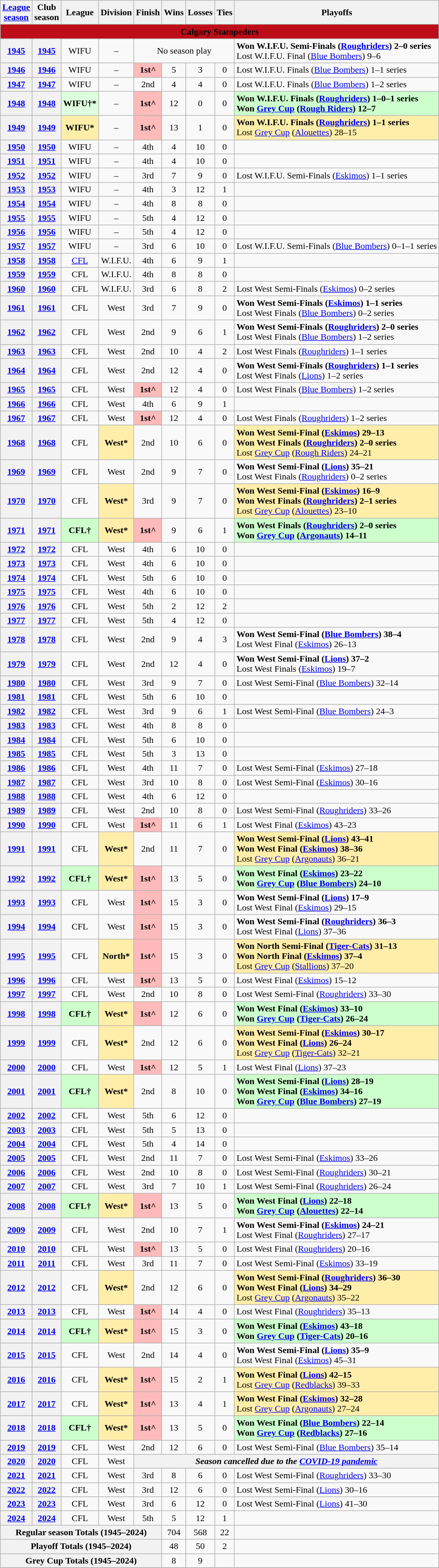<table class="wikitable">
<tr>
<th><a href='#'>League<br>season</a></th>
<th>Club<br>season</th>
<th>League</th>
<th>Division</th>
<th>Finish</th>
<th>Wins</th>
<th>Losses</th>
<th>Ties</th>
<th>Playoffs</th>
</tr>
<tr>
<td colspan="9" align=center bgcolor="#bd0d18"><span><strong>Calgary Stampeders</strong></span></td>
</tr>
<tr>
<th align="center"><a href='#'>1945</a></th>
<th align="center"><a href='#'>1945</a></th>
<td align="center">WIFU</td>
<td align="center">–</td>
<td align="center" colspan="4">No season play</td>
<td><strong>Won W.I.F.U. Semi-Finals (<a href='#'>Roughriders</a>) 2–0 series</strong><br>Lost W.I.F.U. Final (<a href='#'>Blue Bombers</a>) 9–6</td>
</tr>
<tr>
<th align="center"><a href='#'>1946</a></th>
<th align="center"><a href='#'>1946</a></th>
<td align="center">WIFU</td>
<td align="center">–</td>
<td align="center" bgcolor="#ffbbbb"><strong>1st^</strong></td>
<td align="center">5</td>
<td align="center">3</td>
<td align="center">0</td>
<td>Lost W.I.F.U. Finals (<a href='#'>Blue Bombers</a>) 1–1 series</td>
</tr>
<tr>
<th align="center"><a href='#'>1947</a></th>
<th align="center"><a href='#'>1947</a></th>
<td align="center">WIFU</td>
<td align="center">–</td>
<td align="center">2nd</td>
<td align="center">4</td>
<td align="center">4</td>
<td align="center">0</td>
<td>Lost W.I.F.U. Finals (<a href='#'>Blue Bombers</a>) 1–2 series</td>
</tr>
<tr>
<th align="center"><a href='#'>1948</a></th>
<th align="center"><a href='#'>1948</a></th>
<td align="center" bgcolor="#ddffdd"><strong>WIFU†*</strong></td>
<td align="center">–</td>
<td align="center" bgcolor="#ffbbbb"><strong>1st^</strong></td>
<td align="center">12</td>
<td align="center">0</td>
<td align="center">0</td>
<td style="background: #CCFFCC"><strong>Won W.I.F.U. Finals (<a href='#'>Roughriders</a>) 1–0–1 series</strong><br><strong>Won <a href='#'>Grey Cup</a> (<a href='#'>Rough Riders</a>) 12–7</strong></td>
</tr>
<tr>
<th align="center"><a href='#'>1949</a></th>
<th align="center"><a href='#'>1949</a></th>
<td align="center" bgcolor="#ffeeaa"><strong>WIFU*</strong></td>
<td align="center">–</td>
<td align="center" bgcolor="#ffbbbb"><strong>1st^</strong></td>
<td align="center">13</td>
<td align="center">1</td>
<td align="center">0</td>
<td style="background: #FFEEAA"><strong>Won W.I.F.U. Finals (<a href='#'>Roughriders</a>) 1–1 series</strong><br>Lost <a href='#'>Grey Cup</a> (<a href='#'>Alouettes</a>) 28–15</td>
</tr>
<tr>
<th align="center"><a href='#'>1950</a></th>
<th align="center"><a href='#'>1950</a></th>
<td align="center">WIFU</td>
<td align="center">–</td>
<td align="center">4th</td>
<td align="center">4</td>
<td align="center">10</td>
<td align="center">0</td>
<td></td>
</tr>
<tr>
<th align="center"><a href='#'>1951</a></th>
<th align="center"><a href='#'>1951</a></th>
<td align="center">WIFU</td>
<td align="center">–</td>
<td align="center">4th</td>
<td align="center">4</td>
<td align="center">10</td>
<td align="center">0</td>
<td></td>
</tr>
<tr>
<th align="center"><a href='#'>1952</a></th>
<th align="center"><a href='#'>1952</a></th>
<td align="center">WIFU</td>
<td align="center">–</td>
<td align="center">3rd</td>
<td align="center">7</td>
<td align="center">9</td>
<td align="center">0</td>
<td>Lost W.I.F.U. Semi-Finals (<a href='#'>Eskimos</a>) 1–1 series</td>
</tr>
<tr>
<th align="center"><a href='#'>1953</a></th>
<th align="center"><a href='#'>1953</a></th>
<td align="center">WIFU</td>
<td align="center">–</td>
<td align="center">4th</td>
<td align="center">3</td>
<td align="center">12</td>
<td align="center">1</td>
<td></td>
</tr>
<tr>
<th align="center"><a href='#'>1954</a></th>
<th align="center"><a href='#'>1954</a></th>
<td align="center">WIFU</td>
<td align="center">–</td>
<td align="center">4th</td>
<td align="center">8</td>
<td align="center">8</td>
<td align="center">0</td>
<td></td>
</tr>
<tr>
<th align="center"><a href='#'>1955</a></th>
<th align="center"><a href='#'>1955</a></th>
<td align="center">WIFU</td>
<td align="center">–</td>
<td align="center">5th</td>
<td align="center">4</td>
<td align="center">12</td>
<td align="center">0</td>
<td></td>
</tr>
<tr>
<th align="center"><a href='#'>1956</a></th>
<th align="center"><a href='#'>1956</a></th>
<td align="center">WIFU</td>
<td align="center">–</td>
<td align="center">5th</td>
<td align="center">4</td>
<td align="center">12</td>
<td align="center">0</td>
<td></td>
</tr>
<tr>
<th align="center"><a href='#'>1957</a></th>
<th align="center"><a href='#'>1957</a></th>
<td align="center">WIFU</td>
<td align="center">–</td>
<td align="center">3rd</td>
<td align="center">6</td>
<td align="center">10</td>
<td align="center">0</td>
<td>Lost W.I.F.U. Semi-Finals (<a href='#'>Blue Bombers</a>) 0–1–1 series</td>
</tr>
<tr>
<th align="center"><a href='#'>1958</a></th>
<th align="center"><a href='#'>1958</a></th>
<td align="center"><a href='#'>CFL</a></td>
<td align="center">W.I.F.U.</td>
<td align="center">4th</td>
<td align="center">6</td>
<td align="center">9</td>
<td align="center">1</td>
<td></td>
</tr>
<tr>
<th align="center"><a href='#'>1959</a></th>
<th align="center"><a href='#'>1959</a></th>
<td align="center">CFL</td>
<td align="center">W.I.F.U.</td>
<td align="center">4th</td>
<td align="center">8</td>
<td align="center">8</td>
<td align="center">0</td>
<td></td>
</tr>
<tr>
<th align="center"><a href='#'>1960</a></th>
<th align="center"><a href='#'>1960</a></th>
<td align="center">CFL</td>
<td align="center">W.I.F.U.</td>
<td align="center">3rd</td>
<td align="center">6</td>
<td align="center">8</td>
<td align="center">2</td>
<td>Lost West Semi-Finals (<a href='#'>Eskimos</a>) 0–2 series</td>
</tr>
<tr>
<th align="center"><a href='#'>1961</a></th>
<th align="center"><a href='#'>1961</a></th>
<td align="center">CFL</td>
<td align="center">West</td>
<td align="center">3rd</td>
<td align="center">7</td>
<td align="center">9</td>
<td align="center">0</td>
<td><strong>Won West Semi-Finals (<a href='#'>Eskimos</a>) 1–1 series</strong><br>Lost West Finals (<a href='#'>Blue Bombers</a>) 0–2 series</td>
</tr>
<tr>
<th align="center"><a href='#'>1962</a></th>
<th align="center"><a href='#'>1962</a></th>
<td align="center">CFL</td>
<td align="center">West</td>
<td align="center">2nd</td>
<td align="center">9</td>
<td align="center">6</td>
<td align="center">1</td>
<td><strong>Won West Semi-Finals (<a href='#'>Roughriders</a>) 2–0 series</strong><br>Lost West Finals (<a href='#'>Blue Bombers</a>) 1–2 series</td>
</tr>
<tr>
<th align="center"><a href='#'>1963</a></th>
<th align="center"><a href='#'>1963</a></th>
<td align="center">CFL</td>
<td align="center">West</td>
<td align="center">2nd</td>
<td align="center">10</td>
<td align="center">4</td>
<td align="center">2</td>
<td>Lost West Finals (<a href='#'>Roughriders</a>) 1–1 series</td>
</tr>
<tr>
<th align="center"><a href='#'>1964</a></th>
<th align="center"><a href='#'>1964</a></th>
<td align="center">CFL</td>
<td align="center">West</td>
<td align="center">2nd</td>
<td align="center">12</td>
<td align="center">4</td>
<td align="center">0</td>
<td><strong>Won West Semi-Finals (<a href='#'>Roughriders</a>) 1–1 series</strong><br>Lost West Finals (<a href='#'>Lions</a>) 1–2 series</td>
</tr>
<tr>
<th align="center"><a href='#'>1965</a></th>
<th align="center"><a href='#'>1965</a></th>
<td align="center">CFL</td>
<td align="center">West</td>
<td align="center" bgcolor="#ffbbbb"><strong>1st^</strong></td>
<td align="center">12</td>
<td align="center">4</td>
<td align="center">0</td>
<td>Lost West Finals (<a href='#'>Blue Bombers</a>) 1–2 series</td>
</tr>
<tr>
<th align="center"><a href='#'>1966</a></th>
<th align="center"><a href='#'>1966</a></th>
<td align="center">CFL</td>
<td align="center">West</td>
<td align="center">4th</td>
<td align="center">6</td>
<td align="center">9</td>
<td align="center">1</td>
<td></td>
</tr>
<tr>
<th align="center"><a href='#'>1967</a></th>
<th align="center"><a href='#'>1967</a></th>
<td align="center">CFL</td>
<td align="center">West</td>
<td align="center" bgcolor="#ffbbbb"><strong>1st^</strong></td>
<td align="center">12</td>
<td align="center">4</td>
<td align="center">0</td>
<td>Lost West Finals (<a href='#'>Roughriders</a>) 1–2 series</td>
</tr>
<tr>
<th align="center"><a href='#'>1968</a></th>
<th align="center"><a href='#'>1968</a></th>
<td align="center">CFL</td>
<td align="center" bgcolor="#ffeeaa"><strong>West*</strong></td>
<td align="center">2nd</td>
<td align="center">10</td>
<td align="center">6</td>
<td align="center">0</td>
<td style="background: #FFEEAA"><strong>Won West Semi-Final (<a href='#'>Eskimos</a>) 29–13</strong> <br><strong>Won West Finals (<a href='#'>Roughriders</a>) 2–0 series</strong><br>Lost <a href='#'>Grey Cup</a> (<a href='#'>Rough Riders</a>) 24–21</td>
</tr>
<tr>
<th align="center"><a href='#'>1969</a></th>
<th align="center"><a href='#'>1969</a></th>
<td align="center">CFL</td>
<td align="center">West</td>
<td align="center">2nd</td>
<td align="center">9</td>
<td align="center">7</td>
<td align="center">0</td>
<td><strong>Won West Semi-Final (<a href='#'>Lions</a>) 35–21</strong><br>Lost West Finals (<a href='#'>Roughriders</a>) 0–2 series</td>
</tr>
<tr>
<th align="center"><a href='#'>1970</a></th>
<th align="center"><a href='#'>1970</a></th>
<td align="center">CFL</td>
<td align="center" bgcolor="#ffeeaa"><strong>West*</strong></td>
<td align="center">3rd</td>
<td align="center">9</td>
<td align="center">7</td>
<td align="center">0</td>
<td style="background: #FFEEAA"><strong>Won West Semi-Final (<a href='#'>Eskimos</a>) 16–9</strong><br><strong>Won West Finals (<a href='#'>Roughriders</a>) 2–1 series</strong><br>Lost <a href='#'>Grey Cup</a> (<a href='#'>Alouettes</a>) 23–10</td>
</tr>
<tr>
<th align="center"><a href='#'>1971</a></th>
<th align="center"><a href='#'>1971</a></th>
<td align="center" bgcolor="#ccffcc"><strong>CFL†</strong></td>
<td align="center" bgcolor="#ffeeaa"><strong>West*</strong></td>
<td align="center" bgcolor="#ffbbbb"><strong>1st^</strong></td>
<td align="center">9</td>
<td align="center">6</td>
<td align="center">1</td>
<td style="background: #CCFFCC"><strong>Won West Finals (<a href='#'>Roughriders</a>) 2–0 series</strong><br><strong>Won <a href='#'>Grey Cup</a> (<a href='#'>Argonauts</a>) 14–11</strong></td>
</tr>
<tr>
<th align="center"><a href='#'>1972</a></th>
<th align="center"><a href='#'>1972</a></th>
<td align="center">CFL</td>
<td align="center">West</td>
<td align="center">4th</td>
<td align="center">6</td>
<td align="center">10</td>
<td align="center">0</td>
<td></td>
</tr>
<tr>
<th align="center"><a href='#'>1973</a></th>
<th align="center"><a href='#'>1973</a></th>
<td align="center">CFL</td>
<td align="center">West</td>
<td align="center">4th</td>
<td align="center">6</td>
<td align="center">10</td>
<td align="center">0</td>
<td></td>
</tr>
<tr>
<th align="center"><a href='#'>1974</a></th>
<th align="center"><a href='#'>1974</a></th>
<td align="center">CFL</td>
<td align="center">West</td>
<td align="center">5th</td>
<td align="center">6</td>
<td align="center">10</td>
<td align="center">0</td>
<td></td>
</tr>
<tr>
<th align="center"><a href='#'>1975</a></th>
<th align="center"><a href='#'>1975</a></th>
<td align="center">CFL</td>
<td align="center">West</td>
<td align="center">4th</td>
<td align="center">6</td>
<td align="center">10</td>
<td align="center">0</td>
<td></td>
</tr>
<tr>
<th align="center"><a href='#'>1976</a></th>
<th align="center"><a href='#'>1976</a></th>
<td align="center">CFL</td>
<td align="center">West</td>
<td align="center">5th</td>
<td align="center">2</td>
<td align="center">12</td>
<td align="center">2</td>
<td></td>
</tr>
<tr>
<th align="center"><a href='#'>1977</a></th>
<th align="center"><a href='#'>1977</a></th>
<td align="center">CFL</td>
<td align="center">West</td>
<td align="center">5th</td>
<td align="center">4</td>
<td align="center">12</td>
<td align="center">0</td>
<td></td>
</tr>
<tr>
<th align="center"><a href='#'>1978</a></th>
<th align="center"><a href='#'>1978</a></th>
<td align="center">CFL</td>
<td align="center">West</td>
<td align="center">2nd</td>
<td align="center">9</td>
<td align="center">4</td>
<td align="center">3</td>
<td><strong>Won West Semi-Final (<a href='#'>Blue Bombers</a>) 38–4</strong><br>Lost West Final (<a href='#'>Eskimos</a>) 26–13</td>
</tr>
<tr>
<th align="center"><a href='#'>1979</a></th>
<th align="center"><a href='#'>1979</a></th>
<td align="center">CFL</td>
<td align="center">West</td>
<td align="center">2nd</td>
<td align="center">12</td>
<td align="center">4</td>
<td align="center">0</td>
<td><strong>Won West Semi-Final (<a href='#'>Lions</a>) 37–2</strong><br>Lost West Finals (<a href='#'>Eskimos</a>) 19–7</td>
</tr>
<tr>
<th align="center"><a href='#'>1980</a></th>
<th align="center"><a href='#'>1980</a></th>
<td align="center">CFL</td>
<td align="center">West</td>
<td align="center">3rd</td>
<td align="center">9</td>
<td align="center">7</td>
<td align="center">0</td>
<td>Lost West Semi-Final (<a href='#'>Blue Bombers</a>) 32–14</td>
</tr>
<tr>
<th align="center"><a href='#'>1981</a></th>
<th align="center"><a href='#'>1981</a></th>
<td align="center">CFL</td>
<td align="center">West</td>
<td align="center">5th</td>
<td align="center">6</td>
<td align="center">10</td>
<td align="center">0</td>
<td></td>
</tr>
<tr>
<th align="center"><a href='#'>1982</a></th>
<th align="center"><a href='#'>1982</a></th>
<td align="center">CFL</td>
<td align="center">West</td>
<td align="center">3rd</td>
<td align="center">9</td>
<td align="center">6</td>
<td align="center">1</td>
<td>Lost West Semi-Final (<a href='#'>Blue Bombers</a>) 24–3</td>
</tr>
<tr>
<th align="center"><a href='#'>1983</a></th>
<th align="center"><a href='#'>1983</a></th>
<td align="center">CFL</td>
<td align="center">West</td>
<td align="center">4th</td>
<td align="center">8</td>
<td align="center">8</td>
<td align="center">0</td>
<td></td>
</tr>
<tr>
<th align="center"><a href='#'>1984</a></th>
<th align="center"><a href='#'>1984</a></th>
<td align="center">CFL</td>
<td align="center">West</td>
<td align="center">5th</td>
<td align="center">6</td>
<td align="center">10</td>
<td align="center">0</td>
<td></td>
</tr>
<tr>
<th align="center"><a href='#'>1985</a></th>
<th align="center"><a href='#'>1985</a></th>
<td align="center">CFL</td>
<td align="center">West</td>
<td align="center">5th</td>
<td align="center">3</td>
<td align="center">13</td>
<td align="center">0</td>
<td></td>
</tr>
<tr>
<th align="center"><a href='#'>1986</a></th>
<th align="center"><a href='#'>1986</a></th>
<td align="center">CFL</td>
<td align="center">West</td>
<td align="center">4th</td>
<td align="center">11</td>
<td align="center">7</td>
<td align="center">0</td>
<td>Lost West Semi-Final (<a href='#'>Eskimos</a>) 27–18</td>
</tr>
<tr>
<th align="center"><a href='#'>1987</a></th>
<th align="center"><a href='#'>1987</a></th>
<td align="center">CFL</td>
<td align="center">West</td>
<td align="center">3rd</td>
<td align="center">10</td>
<td align="center">8</td>
<td align="center">0</td>
<td>Lost West Semi-Final (<a href='#'>Eskimos</a>) 30–16</td>
</tr>
<tr>
<th align="center"><a href='#'>1988</a></th>
<th align="center"><a href='#'>1988</a></th>
<td align="center">CFL</td>
<td align="center">West</td>
<td align="center">4th</td>
<td align="center">6</td>
<td align="center">12</td>
<td align="center">0</td>
<td></td>
</tr>
<tr>
<th align="center"><a href='#'>1989</a></th>
<th align="center"><a href='#'>1989</a></th>
<td align="center">CFL</td>
<td align="center">West</td>
<td align="center">2nd</td>
<td align="center">10</td>
<td align="center">8</td>
<td align="center">0</td>
<td>Lost West Semi-Final (<a href='#'>Roughriders</a>) 33–26</td>
</tr>
<tr>
<th align="center"><a href='#'>1990</a></th>
<th align="center"><a href='#'>1990</a></th>
<td align="center">CFL</td>
<td align="center">West</td>
<td align="center" bgcolor="#ffbbbb"><strong>1st^</strong></td>
<td align="center">11</td>
<td align="center">6</td>
<td align="center">1</td>
<td>Lost West Final (<a href='#'>Eskimos</a>) 43–23</td>
</tr>
<tr>
<th align="center"><a href='#'>1991</a></th>
<th align="center"><a href='#'>1991</a></th>
<td align="center">CFL</td>
<td align="center" bgcolor="#ffeeaa"><strong>West*</strong></td>
<td align="center">2nd</td>
<td align="center">11</td>
<td align="center">7</td>
<td align="center">0</td>
<td style="background: #FFEEAA"><strong>Won West Semi-Final (<a href='#'>Lions</a>) 43–41</strong><br><strong>Won West Final (<a href='#'>Eskimos</a>) 38–36</strong><br>Lost <a href='#'>Grey Cup</a> (<a href='#'>Argonauts</a>) 36–21</td>
</tr>
<tr>
<th align="center"><a href='#'>1992</a></th>
<th align="center"><a href='#'>1992</a></th>
<td align="center" bgcolor="#ccffcc"><strong>CFL†</strong></td>
<td align="center" bgcolor="#ffeeaa"><strong>West*</strong></td>
<td align="center" bgcolor="#ffbbbb"><strong>1st^</strong></td>
<td align="center">13</td>
<td align="center">5</td>
<td align="center">0</td>
<td style="background: #CCFFCC"><strong>Won West Final (<a href='#'>Eskimos</a>) 23–22</strong><br><strong>Won <a href='#'>Grey Cup</a> (<a href='#'>Blue Bombers</a>) 24–10</strong></td>
</tr>
<tr>
<th align="center"><a href='#'>1993</a></th>
<th align="center"><a href='#'>1993</a></th>
<td align="center">CFL</td>
<td align="center">West</td>
<td align="center" bgcolor="#ffbbbb"><strong>1st^</strong></td>
<td align="center">15</td>
<td align="center">3</td>
<td align="center">0</td>
<td><strong>Won West Semi-Final (<a href='#'>Lions</a>) 17–9</strong><br>Lost West Final (<a href='#'>Eskimos</a>) 29–15</td>
</tr>
<tr>
<th align="center"><a href='#'>1994</a></th>
<th align="center"><a href='#'>1994</a></th>
<td align="center">CFL</td>
<td align="center">West</td>
<td align="center" bgcolor="#ffbbbb"><strong>1st^</strong></td>
<td align="center">15</td>
<td align="center">3</td>
<td align="center">0</td>
<td><strong>Won West Semi-Final (<a href='#'>Roughriders</a>) 36–3</strong><br>Lost West Final (<a href='#'>Lions</a>) 37–36</td>
</tr>
<tr>
<th align="center"><a href='#'>1995</a></th>
<th align="center"><a href='#'>1995</a></th>
<td align="center">CFL</td>
<td align="center" bgcolor="#ffeeaa"><strong>North*</strong></td>
<td align="center" bgcolor="#ffbbbb"><strong>1st^</strong></td>
<td align="center">15</td>
<td align="center">3</td>
<td align="center">0</td>
<td style="background: #FFEEAA"><strong>Won North Semi-Final (<a href='#'>Tiger-Cats</a>) 31–13</strong><br><strong>Won North Final (<a href='#'>Eskimos</a>) 37–4</strong><br>Lost <a href='#'>Grey Cup</a> (<a href='#'>Stallions</a>) 37–20</td>
</tr>
<tr>
<th align="center"><a href='#'>1996</a></th>
<th align="center"><a href='#'>1996</a></th>
<td align="center">CFL</td>
<td align="center">West</td>
<td align="center" bgcolor="#ffbbbb"><strong>1st^</strong></td>
<td align="center">13</td>
<td align="center">5</td>
<td align="center">0</td>
<td>Lost West Final (<a href='#'>Eskimos</a>) 15–12</td>
</tr>
<tr>
<th align="center"><a href='#'>1997</a></th>
<th align="center"><a href='#'>1997</a></th>
<td align="center">CFL</td>
<td align="center">West</td>
<td align="center">2nd</td>
<td align="center">10</td>
<td align="center">8</td>
<td align="center">0</td>
<td>Lost West Semi-Final (<a href='#'>Roughriders</a>) 33–30</td>
</tr>
<tr>
<th align="center"><a href='#'>1998</a></th>
<th align="center"><a href='#'>1998</a></th>
<td align="center" bgcolor="#ccffcc"><strong>CFL†</strong></td>
<td align="center" bgcolor="#ffeeaa"><strong>West*</strong></td>
<td align="center" bgcolor="#ffbbbb"><strong>1st^</strong></td>
<td align="center">12</td>
<td align="center">6</td>
<td align="center">0</td>
<td style="background: #CCFFCC"><strong>Won West Final (<a href='#'>Eskimos</a>) 33–10</strong><br><strong>Won <a href='#'>Grey Cup</a> (<a href='#'>Tiger-Cats</a>) 26–24</strong></td>
</tr>
<tr>
<th align="center"><a href='#'>1999</a></th>
<th align="center"><a href='#'>1999</a></th>
<td align="center">CFL</td>
<td align="center" bgcolor="#ffeeaa"><strong>West*</strong></td>
<td align="center">2nd</td>
<td align="center">12</td>
<td align="center">6</td>
<td align="center">0</td>
<td style="background: #FFEEAA"><strong>Won West Semi-Final (<a href='#'>Eskimos</a>) 30–17</strong><br><strong>Won West Final (<a href='#'>Lions</a>) 26–24</strong><br>Lost <a href='#'>Grey Cup</a> (<a href='#'>Tiger-Cats</a>) 32–21</td>
</tr>
<tr>
<th align="center"><a href='#'>2000</a></th>
<th align="center"><a href='#'>2000</a></th>
<td align="center">CFL</td>
<td align="center">West</td>
<td align="center" bgcolor="#ffbbbb"><strong>1st^</strong></td>
<td align="center">12</td>
<td align="center">5</td>
<td align="center">1</td>
<td>Lost West Final (<a href='#'>Lions</a>) 37–23</td>
</tr>
<tr>
<th align="center"><a href='#'>2001</a></th>
<th align="center"><a href='#'>2001</a></th>
<td align="center" bgcolor="#ccffcc"><strong>CFL†</strong></td>
<td align="center" bgcolor="#ffeeaa"><strong>West*</strong></td>
<td align="center">2nd</td>
<td align="center">8</td>
<td align="center">10</td>
<td align="center">0</td>
<td style="background: #CCFFCC"><strong>Won West Semi-Final (<a href='#'>Lions</a>) 28–19</strong><br><strong>Won West Final (<a href='#'>Eskimos</a>) 34–16</strong><br><strong>Won <a href='#'>Grey Cup</a> (<a href='#'>Blue Bombers</a>) 27–19</strong></td>
</tr>
<tr>
<th align="center"><a href='#'>2002</a></th>
<th align="center"><a href='#'>2002</a></th>
<td align="center">CFL</td>
<td align="center">West</td>
<td align="center">5th</td>
<td align="center">6</td>
<td align="center">12</td>
<td align="center">0</td>
<td></td>
</tr>
<tr>
<th align="center"><a href='#'>2003</a></th>
<th align="center"><a href='#'>2003</a></th>
<td align="center">CFL</td>
<td align="center">West</td>
<td align="center">5th</td>
<td align="center">5</td>
<td align="center">13</td>
<td align="center">0</td>
<td></td>
</tr>
<tr>
<th align="center"><a href='#'>2004</a></th>
<th align="center"><a href='#'>2004</a></th>
<td align="center">CFL</td>
<td align="center">West</td>
<td align="center">5th</td>
<td align="center">4</td>
<td align="center">14</td>
<td align="center">0</td>
<td></td>
</tr>
<tr>
<th align="center"><a href='#'>2005</a></th>
<th align="center"><a href='#'>2005</a></th>
<td align="center">CFL</td>
<td align="center">West</td>
<td align="center">2nd</td>
<td align="center">11</td>
<td align="center">7</td>
<td align="center">0</td>
<td>Lost West Semi-Final (<a href='#'>Eskimos</a>) 33–26</td>
</tr>
<tr>
<th align="center"><a href='#'>2006</a></th>
<th align="center"><a href='#'>2006</a></th>
<td align="center">CFL</td>
<td align="center">West</td>
<td align="center">2nd</td>
<td align="center">10</td>
<td align="center">8</td>
<td align="center">0</td>
<td>Lost West Semi-Final (<a href='#'>Roughriders</a>) 30–21</td>
</tr>
<tr>
<th align="center"><a href='#'>2007</a></th>
<th align="center"><a href='#'>2007</a></th>
<td align="center">CFL</td>
<td align="center">West</td>
<td align="center">3rd</td>
<td align="center">7</td>
<td align="center">10</td>
<td align="center">1</td>
<td>Lost West Semi-Final (<a href='#'>Roughriders</a>) 26–24</td>
</tr>
<tr>
<th align="center"><a href='#'>2008</a></th>
<th align="center"><a href='#'>2008</a></th>
<td align="center" bgcolor="#ccffcc"><strong>CFL†</strong></td>
<td align="center" bgcolor="#ffeeaa"><strong>West*</strong></td>
<td align="center" bgcolor="#ffbbbb"><strong>1st^</strong></td>
<td align="center">13</td>
<td align="center">5</td>
<td align="center">0</td>
<td style="background: #CCFFCC"><strong>Won West Final (<a href='#'>Lions</a>) 22–18</strong><br><strong>Won <a href='#'>Grey Cup</a> (<a href='#'>Alouettes</a>) 22–14</strong></td>
</tr>
<tr>
<th align="center"><a href='#'>2009</a></th>
<th align="center"><a href='#'>2009</a></th>
<td align="center">CFL</td>
<td align="center">West</td>
<td align="center">2nd</td>
<td align="center">10</td>
<td align="center">7</td>
<td align="center">1</td>
<td><strong>Won West Semi-Final (<a href='#'>Eskimos</a>) 24–21</strong><br>Lost West Final (<a href='#'>Roughriders</a>) 27–17</td>
</tr>
<tr>
<th align="center"><a href='#'>2010</a></th>
<th align="center"><a href='#'>2010</a></th>
<td align="center">CFL</td>
<td align="center">West</td>
<td align="center" bgcolor="#ffbbbb"><strong>1st^</strong></td>
<td align="center">13</td>
<td align="center">5</td>
<td align="center">0</td>
<td>Lost West Final (<a href='#'>Roughriders</a>) 20–16</td>
</tr>
<tr>
<th align="center"><a href='#'>2011</a></th>
<th align="center"><a href='#'>2011</a></th>
<td align="center">CFL</td>
<td align="center">West</td>
<td align="center">3rd</td>
<td align="center">11</td>
<td align="center">7</td>
<td align="center">0</td>
<td>Lost West Semi-Final (<a href='#'>Eskimos</a>) 33–19</td>
</tr>
<tr>
<th align="center"><a href='#'>2012</a></th>
<th align="center"><a href='#'>2012</a></th>
<td align="center">CFL</td>
<td align="center" bgcolor="#ffeeaa"><strong>West*</strong></td>
<td align="center">2nd</td>
<td align="center">12</td>
<td align="center">6</td>
<td align="center">0</td>
<td style="background: #FFEEAA"><strong>Won West Semi-Final (<a href='#'>Roughriders</a>) 36–30</strong><br><strong>Won West Final (<a href='#'>Lions</a>) 34–29</strong><br>Lost <a href='#'>Grey Cup</a> (<a href='#'>Argonauts</a>) 35–22</td>
</tr>
<tr>
<th align="center"><a href='#'>2013</a></th>
<th align="center"><a href='#'>2013</a></th>
<td align="center">CFL</td>
<td align="center">West</td>
<td align="center" bgcolor="#ffbbbb"><strong>1st^</strong></td>
<td align="center">14</td>
<td align="center">4</td>
<td align="center">0</td>
<td>Lost West Final (<a href='#'>Roughriders</a>) 35–13</td>
</tr>
<tr>
<th align="center"><a href='#'>2014</a></th>
<th align="center"><a href='#'>2014</a></th>
<td align="center" bgcolor="#ccffcc"><strong>CFL†</strong></td>
<td align="center" bgcolor="#ffeeaa"><strong>West*</strong></td>
<td align="center" bgcolor="#ffbbbb"><strong>1st^</strong></td>
<td align="center">15</td>
<td align="center">3</td>
<td align="center">0</td>
<td style="background: #CCFFCC"><strong>Won West Final (<a href='#'>Eskimos</a>) 43–18</strong><br><strong>Won <a href='#'>Grey Cup</a> (<a href='#'>Tiger-Cats</a>) 20–16</strong></td>
</tr>
<tr>
<th align="center"><a href='#'>2015</a></th>
<th align="center"><a href='#'>2015</a></th>
<td align="center">CFL</td>
<td align="center">West</td>
<td align="center">2nd</td>
<td align="center">14</td>
<td align="center">4</td>
<td align="center">0</td>
<td><strong>Won West Semi-Final (<a href='#'>Lions</a>) 35–9</strong><br>Lost West Final (<a href='#'>Eskimos</a>) 45–31</td>
</tr>
<tr>
<th align="center"><a href='#'>2016</a></th>
<th align="center"><a href='#'>2016</a></th>
<td align="center">CFL</td>
<td align="center" bgcolor="#ffeeaa"><strong>West*</strong></td>
<td align="center" bgcolor="#ffbbbb"><strong>1st^</strong></td>
<td align="center">15</td>
<td align="center">2</td>
<td align="center">1</td>
<td style="background: #FFEEAA"><strong>Won West Final (<a href='#'>Lions</a>) 42–15</strong><br>Lost <a href='#'>Grey Cup</a> (<a href='#'>Redblacks</a>) 39–33</td>
</tr>
<tr>
<th align="center"><a href='#'>2017</a></th>
<th align="center"><a href='#'>2017</a></th>
<td align="center">CFL</td>
<td align="center" bgcolor="#ffeeaa"><strong>West*</strong></td>
<td align="center" bgcolor="#ffbbbb"><strong>1st^</strong></td>
<td align="center">13</td>
<td align="center">4</td>
<td align="center">1</td>
<td style="background: #FFEEAA"><strong>Won West Final (<a href='#'>Eskimos</a>) 32–28</strong><br>Lost <a href='#'>Grey Cup</a> (<a href='#'>Argonauts</a>) 27–24</td>
</tr>
<tr>
<th align="center"><a href='#'>2018</a></th>
<th align="center"><a href='#'>2018</a></th>
<td align="center" bgcolor="#ccffcc"><strong>CFL†</strong></td>
<td align="center" bgcolor="#ffeeaa"><strong>West*</strong></td>
<td align="center" bgcolor="#ffbbbb"><strong>1st^</strong></td>
<td align="center">13</td>
<td align="center">5</td>
<td align="center">0</td>
<td style="background: #CCFFCC"><strong>Won West Final (<a href='#'>Blue Bombers</a>) 22–14</strong><br><strong>Won <a href='#'>Grey Cup</a> (<a href='#'>Redblacks</a>) 27–16</strong></td>
</tr>
<tr>
<th align="center"><a href='#'>2019</a></th>
<th align="center"><a href='#'>2019</a></th>
<td align="center">CFL</td>
<td align="center">West</td>
<td align="center">2nd</td>
<td align="center">12</td>
<td align="center">6</td>
<td align="center">0</td>
<td>Lost West Semi-Final (<a href='#'>Blue Bombers</a>) 35–14</td>
</tr>
<tr>
<th align="center"><a href='#'>2020</a></th>
<th align="center"><a href='#'>2020</a></th>
<td align="center">CFL</td>
<td align="center">West</td>
<th align="center" colSpan="5"><em>Season cancelled due to the <a href='#'>COVID-19 pandemic</a></em></th>
</tr>
<tr>
<th align="center"><a href='#'>2021</a></th>
<th align="center"><a href='#'>2021</a></th>
<td align="center">CFL</td>
<td align="center">West</td>
<td align="center">3rd</td>
<td align="center">8</td>
<td align="center">6</td>
<td align="center">0</td>
<td>Lost West Semi-Final (<a href='#'>Roughriders</a>) 33–30</td>
</tr>
<tr>
<th align="center"><a href='#'>2022</a></th>
<th align="center"><a href='#'>2022</a></th>
<td align="center">CFL</td>
<td align="center">West</td>
<td align="center">3rd</td>
<td align="center">12</td>
<td align="center">6</td>
<td align="center">0</td>
<td>Lost West Semi-Final (<a href='#'>Lions</a>) 30–16</td>
</tr>
<tr>
<th align="center"><a href='#'>2023</a></th>
<th align="center"><a href='#'>2023</a></th>
<td align="center">CFL</td>
<td align="center">West</td>
<td align="center">3rd</td>
<td align="center">6</td>
<td align="center">12</td>
<td align="center">0</td>
<td>Lost West Semi-Final (<a href='#'>Lions</a>) 41–30</td>
</tr>
<tr>
<th align="center"><a href='#'>2024</a></th>
<th align="center"><a href='#'>2024</a></th>
<td align="center">CFL</td>
<td align="center">West</td>
<td align="center">5th</td>
<td align="center">5</td>
<td align="center">12</td>
<td align="center">1</td>
<td></td>
</tr>
<tr>
<th align="center" colSpan="5">Regular season Totals (1945–2024)</th>
<td align="center">704</td>
<td align="center">568</td>
<td align="center">22</td>
<td></td>
</tr>
<tr>
<th align="center" colSpan="5">Playoff Totals (1945–2024)</th>
<td align="center">48</td>
<td align="center">50</td>
<td align="center">2</td>
<td></td>
</tr>
<tr>
<th align="center" colSpan="5">Grey Cup Totals (1945–2024)</th>
<td align="center">8</td>
<td align="center">9</td>
<td align="center"></td>
<td></td>
</tr>
<tr>
</tr>
</table>
